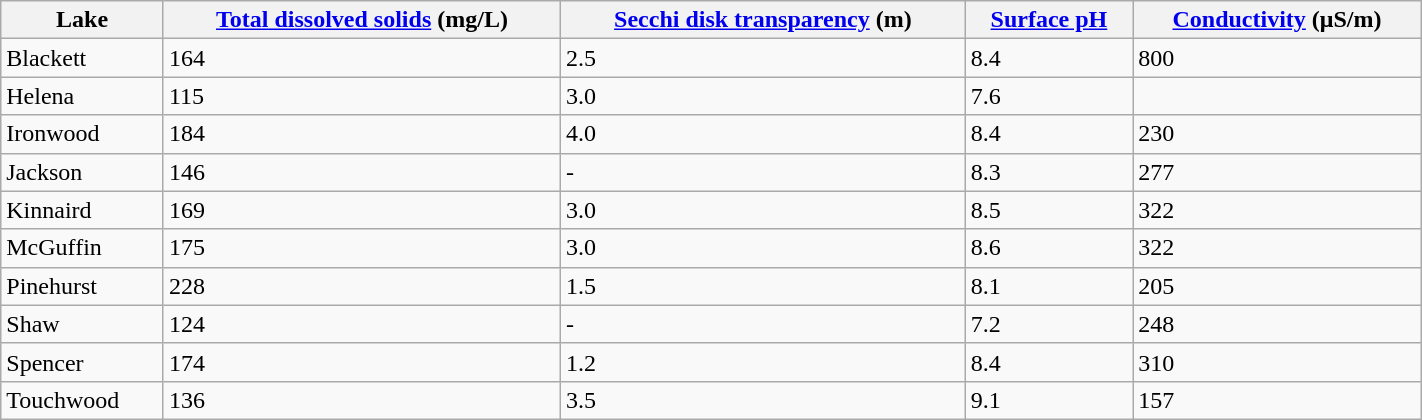<table class="wikitable sortable" style="width:75%;">
<tr>
<th>Lake</th>
<th><a href='#'>Total dissolved solids</a> (mg/L)</th>
<th><a href='#'>Secchi disk transparency</a> (m)</th>
<th><a href='#'>Surface pH</a></th>
<th><a href='#'>Conductivity</a> (μS/m)</th>
</tr>
<tr>
<td>Blackett</td>
<td>164</td>
<td>2.5</td>
<td>8.4</td>
<td>800</td>
</tr>
<tr>
<td>Helena</td>
<td>115</td>
<td>3.0</td>
<td>7.6</td>
<td></td>
</tr>
<tr>
<td>Ironwood</td>
<td>184</td>
<td>4.0</td>
<td>8.4</td>
<td>230</td>
</tr>
<tr>
<td>Jackson</td>
<td>146</td>
<td>-</td>
<td>8.3</td>
<td>277</td>
</tr>
<tr>
<td>Kinnaird</td>
<td>169</td>
<td>3.0</td>
<td>8.5</td>
<td>322</td>
</tr>
<tr>
<td>McGuffin</td>
<td>175</td>
<td>3.0</td>
<td>8.6</td>
<td>322</td>
</tr>
<tr>
<td>Pinehurst</td>
<td>228</td>
<td>1.5</td>
<td>8.1</td>
<td>205</td>
</tr>
<tr>
<td>Shaw</td>
<td>124</td>
<td>-</td>
<td>7.2</td>
<td>248</td>
</tr>
<tr>
<td>Spencer</td>
<td>174</td>
<td>1.2</td>
<td>8.4</td>
<td>310</td>
</tr>
<tr>
<td>Touchwood</td>
<td>136</td>
<td>3.5</td>
<td>9.1</td>
<td>157</td>
</tr>
</table>
